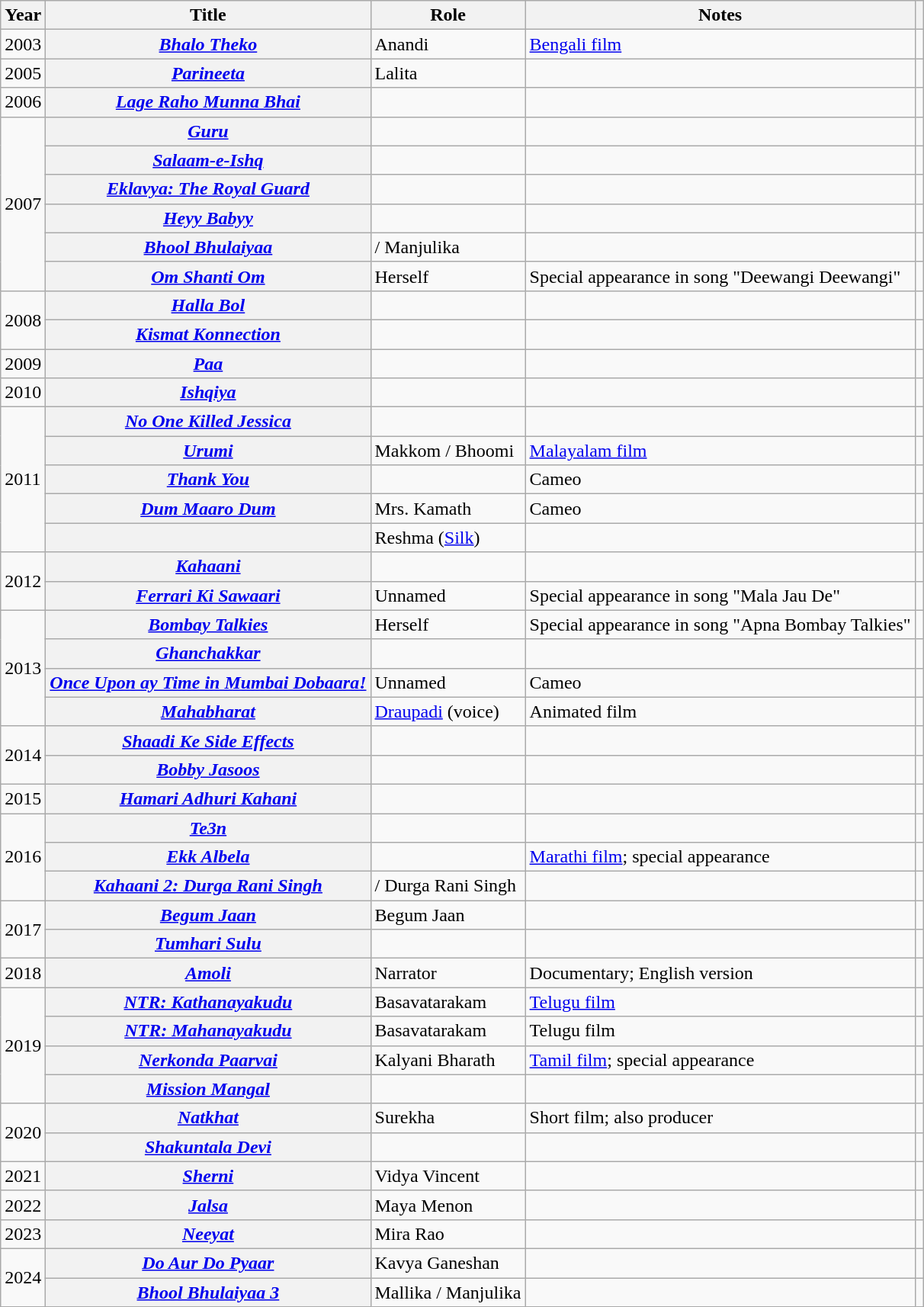<table class="wikitable plainrowheaders sortable" style="margin-right: 0;">
<tr>
<th scope="col">Year</th>
<th scope="col">Title</th>
<th scope="col">Role</th>
<th scope="col" class="unsortable">Notes</th>
<th scope="col" class="unsortable"></th>
</tr>
<tr>
<td>2003</td>
<th scope="row"><em><a href='#'>Bhalo Theko</a></em></th>
<td>Anandi</td>
<td><a href='#'>Bengali film</a></td>
<td style="text-align: center;"></td>
</tr>
<tr>
<td>2005</td>
<th scope="row"><em><a href='#'>Parineeta</a></em></th>
<td>Lalita</td>
<td></td>
<td style="text-align: center;"></td>
</tr>
<tr>
<td>2006</td>
<th scope="row"><em><a href='#'>Lage Raho Munna Bhai</a></em></th>
<td></td>
<td></td>
<td style="text-align: center;"></td>
</tr>
<tr>
<td rowspan="6">2007</td>
<th scope="row"><em><a href='#'>Guru</a></em></th>
<td></td>
<td></td>
<td style="text-align: center;"></td>
</tr>
<tr>
<th scope="row"><em><a href='#'>Salaam-e-Ishq</a></em></th>
<td></td>
<td></td>
<td style="text-align: center;"></td>
</tr>
<tr>
<th scope="row"><em><a href='#'>Eklavya: The Royal Guard</a></em></th>
<td></td>
<td></td>
<td style="text-align: center;"></td>
</tr>
<tr>
<th scope="row"><em><a href='#'>Heyy Babyy</a></em></th>
<td></td>
<td></td>
<td style="text-align: center;"></td>
</tr>
<tr>
<th scope="row"><em><a href='#'>Bhool Bhulaiyaa</a></em></th>
<td> / Manjulika</td>
<td></td>
<td style="text-align: center;"></td>
</tr>
<tr>
<th scope="row"><em><a href='#'>Om Shanti Om</a></em></th>
<td>Herself</td>
<td>Special appearance in song "Deewangi Deewangi"</td>
<td style="text-align: center;"></td>
</tr>
<tr>
<td rowspan="2">2008</td>
<th scope="row"><em><a href='#'>Halla Bol</a></em></th>
<td></td>
<td></td>
<td style="text-align: center;"></td>
</tr>
<tr>
<th scope="row"><em><a href='#'>Kismat Konnection</a></em></th>
<td></td>
<td></td>
<td style="text-align: center;"></td>
</tr>
<tr>
<td>2009</td>
<th scope="row"><em><a href='#'>Paa</a></em></th>
<td></td>
<td></td>
<td style="text-align: center;"></td>
</tr>
<tr>
<td>2010</td>
<th scope="row"><em><a href='#'>Ishqiya</a></em></th>
<td></td>
<td></td>
<td style="text-align: center;"></td>
</tr>
<tr>
<td rowspan="5">2011</td>
<th scope="row"><em><a href='#'>No One Killed Jessica</a></em></th>
<td></td>
<td></td>
<td style="text-align: center;"></td>
</tr>
<tr>
<th scope="row"><em><a href='#'>Urumi</a></em></th>
<td>Makkom / Bhoomi</td>
<td><a href='#'>Malayalam film</a></td>
<td style="text-align: center;"></td>
</tr>
<tr>
<th scope="row"><em><a href='#'>Thank You</a></em></th>
<td></td>
<td>Cameo</td>
<td style="text-align: center;"></td>
</tr>
<tr>
<th scope="row"><em><a href='#'>Dum Maaro Dum</a></em></th>
<td>Mrs. Kamath</td>
<td>Cameo</td>
<td style="text-align: center;"></td>
</tr>
<tr>
<th scope="row"></th>
<td>Reshma (<a href='#'>Silk</a>)</td>
<td></td>
<td style="text-align: center;"></td>
</tr>
<tr>
<td rowspan="2">2012</td>
<th scope="row"><em><a href='#'>Kahaani</a></em></th>
<td></td>
<td></td>
<td style="text-align: center;"></td>
</tr>
<tr>
<th scope="row"><em><a href='#'>Ferrari Ki Sawaari</a></em></th>
<td>Unnamed</td>
<td>Special appearance in song "Mala Jau De"</td>
<td style="text-align: center;"></td>
</tr>
<tr>
<td rowspan="4">2013</td>
<th scope="row"><em><a href='#'>Bombay Talkies</a></em></th>
<td>Herself</td>
<td>Special appearance in song "Apna Bombay Talkies"</td>
<td style="text-align: center;"></td>
</tr>
<tr>
<th scope="row"><em><a href='#'>Ghanchakkar</a></em></th>
<td></td>
<td></td>
<td style="text-align: center;"></td>
</tr>
<tr>
<th scope="row"><em><a href='#'>Once Upon ay Time in Mumbai Dobaara!</a></em></th>
<td>Unnamed</td>
<td>Cameo</td>
<td style="text-align: center;"></td>
</tr>
<tr>
<th scope="row"><em><a href='#'>Mahabharat</a></em></th>
<td><a href='#'>Draupadi</a> (voice)</td>
<td>Animated film</td>
<td style="text-align: center;"></td>
</tr>
<tr>
<td rowspan="2">2014</td>
<th scope="row"><em><a href='#'>Shaadi Ke Side Effects</a></em></th>
<td></td>
<td></td>
<td style="text-align: center;"></td>
</tr>
<tr>
<th scope="row"><em><a href='#'>Bobby Jasoos</a></em></th>
<td></td>
<td></td>
<td style="text-align: center;"></td>
</tr>
<tr>
<td>2015</td>
<th scope="row"><em><a href='#'>Hamari Adhuri Kahani</a></em></th>
<td></td>
<td></td>
<td style="text-align: center;"></td>
</tr>
<tr>
<td rowspan="3">2016</td>
<th scope="row"><em><a href='#'>Te3n</a></em></th>
<td></td>
<td></td>
<td style="text-align: center;"></td>
</tr>
<tr>
<th scope="row"><em><a href='#'>Ekk Albela</a></em></th>
<td></td>
<td><a href='#'>Marathi film</a>; special appearance</td>
<td style="text-align: center;"></td>
</tr>
<tr>
<th scope="row"><em><a href='#'>Kahaani 2: Durga Rani Singh</a></em></th>
<td> / Durga Rani Singh</td>
<td></td>
<td style="text-align: center;"></td>
</tr>
<tr>
<td rowspan="2">2017</td>
<th scope="row"><em><a href='#'>Begum Jaan</a></em></th>
<td>Begum Jaan</td>
<td></td>
<td style="text-align: center;"></td>
</tr>
<tr>
<th scope="row"><em><a href='#'>Tumhari Sulu</a></em></th>
<td></td>
<td></td>
<td style="text-align: center;"></td>
</tr>
<tr>
<td>2018</td>
<th scope="row"><em><a href='#'>Amoli</a></em></th>
<td>Narrator</td>
<td>Documentary; English version</td>
<td style="text-align: center;"></td>
</tr>
<tr>
<td rowspan="4">2019</td>
<th scope="row"><em><a href='#'>NTR: Kathanayakudu</a></em></th>
<td>Basavatarakam</td>
<td><a href='#'>Telugu film</a></td>
<td style="text-align: center;"></td>
</tr>
<tr>
<th scope="row"><em><a href='#'>NTR: Mahanayakudu</a></em></th>
<td>Basavatarakam</td>
<td>Telugu film</td>
<td style="text-align: center;"></td>
</tr>
<tr>
<th scope="row"><em><a href='#'>Nerkonda Paarvai</a></em></th>
<td>Kalyani Bharath</td>
<td><a href='#'>Tamil film</a>; special appearance</td>
<td style="text-align: center;"></td>
</tr>
<tr>
<th scope="row"><em><a href='#'>Mission Mangal</a></em></th>
<td></td>
<td></td>
<td style="text-align: center;"></td>
</tr>
<tr>
<td rowspan="2">2020</td>
<th scope="row"><em><a href='#'>Natkhat</a></em></th>
<td>Surekha</td>
<td>Short film; also producer</td>
<td style="text-align: center;"></td>
</tr>
<tr>
<th scope="row"><em><a href='#'>Shakuntala Devi</a></em></th>
<td></td>
<td></td>
<td style="text-align: center;"></td>
</tr>
<tr>
<td>2021</td>
<th scope="row"><em><a href='#'>Sherni</a></em></th>
<td>Vidya Vincent</td>
<td></td>
<td style="text-align: center;"></td>
</tr>
<tr>
<td>2022</td>
<th scope="row"><em><a href='#'>Jalsa</a></em></th>
<td>Maya Menon</td>
<td></td>
<td style="text-align: center;"></td>
</tr>
<tr>
<td>2023</td>
<th scope="row"><em><a href='#'>Neeyat</a></em></th>
<td>Mira Rao</td>
<td></td>
<td style="text-align: center;"></td>
</tr>
<tr>
<td rowspan="2">2024</td>
<th scope="row"><em><a href='#'>Do Aur Do Pyaar</a></em></th>
<td>Kavya Ganeshan</td>
<td></td>
<td style="text-align: center;"></td>
</tr>
<tr>
<th scope="row"><em><a href='#'>Bhool Bhulaiyaa 3</a></em></th>
<td>Mallika / Manjulika</td>
<td></td>
<td style="text-align: center;"></td>
</tr>
</table>
